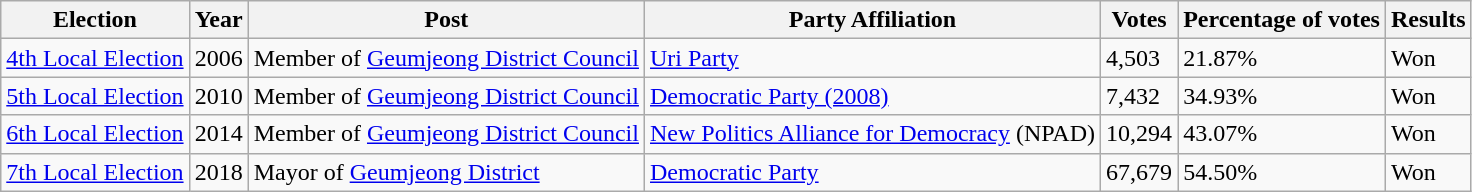<table class="wikitable">
<tr>
<th>Election</th>
<th>Year</th>
<th>Post</th>
<th>Party Affiliation</th>
<th>Votes</th>
<th>Percentage of votes</th>
<th>Results</th>
</tr>
<tr>
<td><a href='#'>4th Local Election</a></td>
<td>2006</td>
<td>Member of <a href='#'>Geumjeong District Council</a></td>
<td><a href='#'>Uri Party</a></td>
<td>4,503</td>
<td>21.87%</td>
<td>Won</td>
</tr>
<tr>
<td><a href='#'>5th Local Election</a></td>
<td>2010</td>
<td>Member of <a href='#'>Geumjeong District Council</a></td>
<td><a href='#'>Democratic Party (2008)</a></td>
<td>7,432</td>
<td>34.93%</td>
<td>Won</td>
</tr>
<tr>
<td><a href='#'>6th Local Election</a></td>
<td>2014</td>
<td>Member of <a href='#'>Geumjeong District Council</a></td>
<td><a href='#'>New Politics Alliance for Democracy</a> (NPAD)</td>
<td>10,294</td>
<td>43.07%</td>
<td>Won</td>
</tr>
<tr>
<td><a href='#'>7th Local Election</a></td>
<td>2018</td>
<td>Mayor of <a href='#'>Geumjeong District</a></td>
<td><a href='#'>Democratic Party</a></td>
<td>67,679</td>
<td>54.50%</td>
<td>Won</td>
</tr>
</table>
